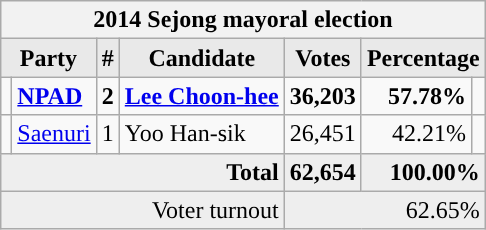<table class="wikitable">
<tr>
<th colspan="7">2014 Sejong mayoral election</th>
</tr>
<tr>
<th style="background-color:#E9E9E9" colspan=2>Party</th>
<th style="background-color:#E9E9E9">#</th>
<th style="background-color:#E9E9E9">Candidate</th>
<th style="background-color:#E9E9E9">Votes</th>
<th style="background-color:#E9E9E9" colspan=2>Percentage</th>
</tr>
<tr style="font-weight:bold">
<td></td>
<td align=left><a href='#'>NPAD</a></td>
<td align=center>2</td>
<td align=left><a href='#'>Lee Choon-hee</a></td>
<td align=right>36,203</td>
<td align=right>57.78%</td>
<td align=right></td>
</tr>
<tr>
<td></td>
<td align=left><a href='#'>Saenuri</a> </td>
<td align=center>1</td>
<td align=left>Yoo Han-sik</td>
<td align=right>26,451</td>
<td align=right>42.21%</td>
<td align=right></td>
</tr>
<tr bgcolor="#EEEEEE" style="font-weight:bold">
<td colspan="4" align=right>Total</td>
<td align=right>62,654</td>
<td align=right colspan=2>100.00%</td>
</tr>
<tr bgcolor="#EEEEEE">
<td colspan="4" align="right">Voter turnout</td>
<td colspan="3" align="right">62.65%</td>
</tr>
</table>
